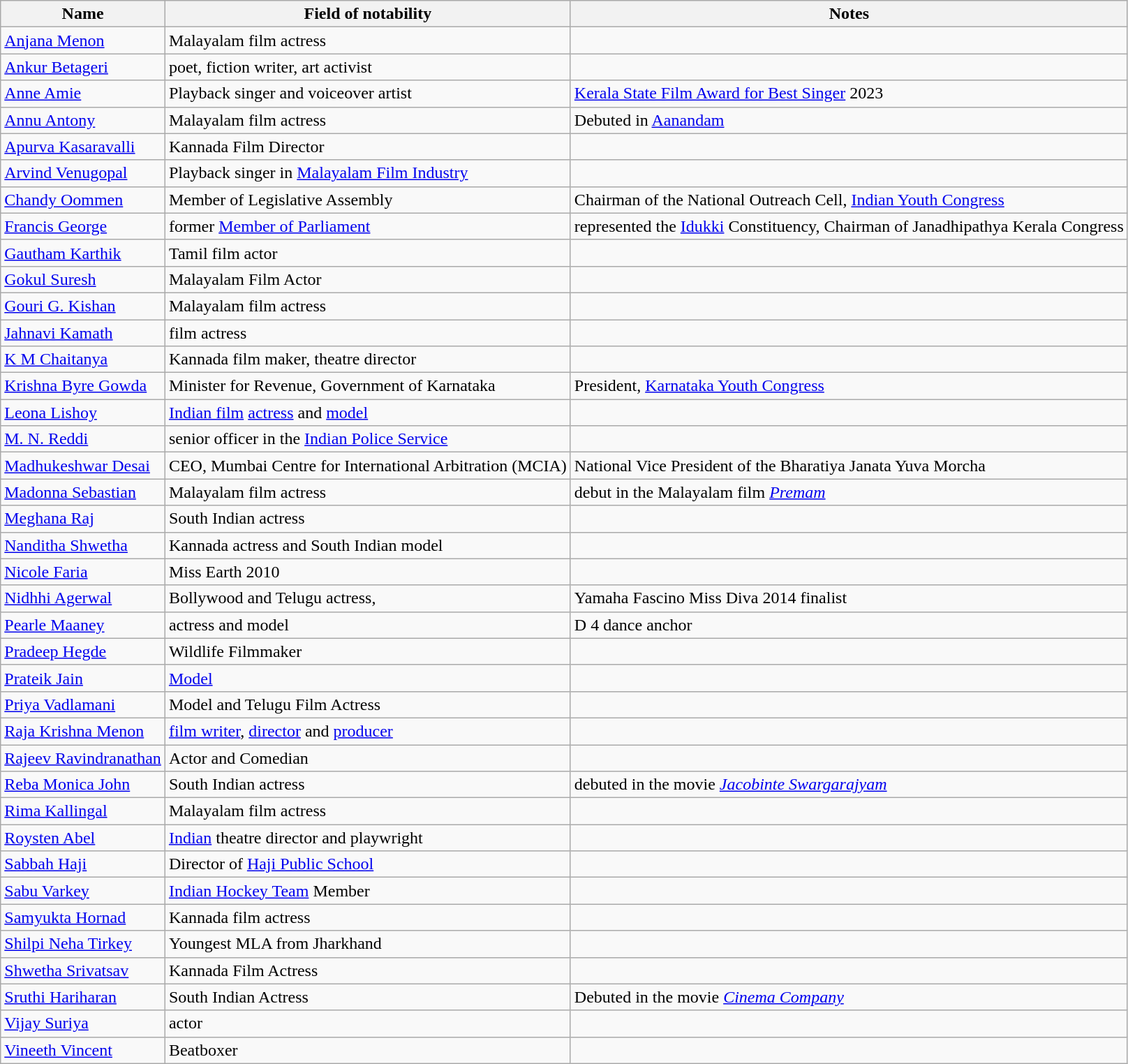<table class="wikitable sortable">
<tr>
<th>Name</th>
<th>Field of notability</th>
<th>Notes</th>
</tr>
<tr>
<td><a href='#'>Anjana Menon</a></td>
<td>Malayalam film actress</td>
<td></td>
</tr>
<tr>
<td><a href='#'>Ankur Betageri</a></td>
<td>poet, fiction writer, art activist</td>
<td></td>
</tr>
<tr>
<td><a href='#'>Anne Amie</a></td>
<td>Playback singer and voiceover artist</td>
<td><a href='#'>Kerala State Film Award for Best Singer</a> 2023</td>
</tr>
<tr>
<td><a href='#'>Annu Antony</a></td>
<td>Malayalam film actress</td>
<td>Debuted in <a href='#'>Aanandam</a></td>
</tr>
<tr>
<td><a href='#'>Apurva Kasaravalli</a></td>
<td>Kannada Film Director</td>
</tr>
<tr>
<td><a href='#'>Arvind Venugopal</a></td>
<td>Playback singer in <a href='#'>Malayalam Film Industry</a></td>
<td></td>
</tr>
<tr>
<td><a href='#'>Chandy Oommen</a></td>
<td>Member of Legislative Assembly</td>
<td>Chairman of the National Outreach Cell, <a href='#'>Indian Youth Congress</a></td>
</tr>
<tr>
<td><a href='#'>Francis George</a></td>
<td>former <a href='#'>Member of Parliament</a></td>
<td>represented the <a href='#'>Idukki</a> Constituency, Chairman of Janadhipathya Kerala Congress</td>
</tr>
<tr>
<td><a href='#'>Gautham Karthik</a></td>
<td>Tamil film actor</td>
<td></td>
</tr>
<tr>
<td><a href='#'>Gokul Suresh</a></td>
<td>Malayalam Film Actor</td>
<td></td>
</tr>
<tr>
<td><a href='#'>Gouri G. Kishan</a></td>
<td>Malayalam film actress</td>
<td></td>
</tr>
<tr>
<td><a href='#'>Jahnavi Kamath</a></td>
<td>film actress</td>
<td></td>
</tr>
<tr>
<td><a href='#'>K M Chaitanya</a></td>
<td>Kannada film maker, theatre director</td>
<td></td>
</tr>
<tr>
<td><a href='#'>Krishna Byre Gowda</a></td>
<td>Minister for Revenue, Government of Karnataka</td>
<td>President, <a href='#'>Karnataka Youth Congress</a></td>
</tr>
<tr>
<td><a href='#'>Leona Lishoy</a></td>
<td><a href='#'>Indian film</a> <a href='#'>actress</a> and <a href='#'>model</a></td>
<td></td>
</tr>
<tr>
<td><a href='#'>M. N. Reddi</a></td>
<td>senior officer in the <a href='#'>Indian Police Service</a></td>
<td></td>
</tr>
<tr>
<td><a href='#'>Madhukeshwar Desai</a></td>
<td>CEO, Mumbai Centre for International Arbitration (MCIA)</td>
<td>National Vice President of the Bharatiya Janata Yuva Morcha</td>
</tr>
<tr>
<td><a href='#'>Madonna Sebastian</a></td>
<td>Malayalam film actress</td>
<td>debut in the Malayalam film <em><a href='#'>Premam</a></em></td>
</tr>
<tr>
<td><a href='#'>Meghana Raj</a></td>
<td>South Indian actress</td>
<td></td>
</tr>
<tr>
<td><a href='#'>Nanditha Shwetha</a></td>
<td>Kannada actress and South Indian model</td>
<td></td>
</tr>
<tr>
<td><a href='#'>Nicole Faria</a></td>
<td>Miss Earth 2010</td>
<td></td>
</tr>
<tr>
<td><a href='#'>Nidhhi Agerwal</a></td>
<td>Bollywood and Telugu actress,</td>
<td>Yamaha Fascino Miss Diva 2014 finalist</td>
</tr>
<tr>
<td><a href='#'>Pearle Maaney</a></td>
<td>actress and model</td>
<td>D 4 dance anchor</td>
</tr>
<tr>
<td><a href='#'>Pradeep Hegde</a></td>
<td>Wildlife Filmmaker</td>
<td></td>
</tr>
<tr>
<td><a href='#'>Prateik Jain</a></td>
<td><a href='#'>Model</a></td>
<td></td>
</tr>
<tr>
<td><a href='#'>Priya Vadlamani</a></td>
<td>Model and Telugu Film Actress</td>
<td></td>
</tr>
<tr>
<td><a href='#'>Raja Krishna Menon</a></td>
<td><a href='#'>film writer</a>, <a href='#'>director</a> and <a href='#'>producer</a></td>
<td></td>
</tr>
<tr>
<td><a href='#'>Rajeev Ravindranathan</a></td>
<td>Actor and Comedian</td>
<td></td>
</tr>
<tr>
<td><a href='#'>Reba Monica John</a></td>
<td>South Indian actress</td>
<td>debuted in the movie <em><a href='#'>Jacobinte Swargarajyam</a></em></td>
</tr>
<tr>
<td><a href='#'>Rima Kallingal</a></td>
<td>Malayalam film actress</td>
<td></td>
</tr>
<tr>
<td><a href='#'>Roysten Abel</a></td>
<td><a href='#'>Indian</a> theatre director and playwright</td>
<td></td>
</tr>
<tr>
<td><a href='#'>Sabbah Haji</a></td>
<td>Director of <a href='#'>Haji Public School</a></td>
<td></td>
</tr>
<tr>
<td><a href='#'>Sabu Varkey</a></td>
<td><a href='#'>Indian Hockey Team</a> Member</td>
<td></td>
</tr>
<tr>
<td><a href='#'>Samyukta Hornad</a></td>
<td>Kannada film actress</td>
<td></td>
</tr>
<tr>
<td><a href='#'>Shilpi Neha Tirkey</a></td>
<td>Youngest MLA from Jharkhand</td>
<td></td>
</tr>
<tr>
<td><a href='#'>Shwetha Srivatsav</a></td>
<td>Kannada Film Actress</td>
<td></td>
</tr>
<tr>
<td><a href='#'>Sruthi Hariharan</a></td>
<td>South Indian Actress</td>
<td>Debuted in the movie <em><a href='#'>Cinema Company</a></em></td>
</tr>
<tr>
<td><a href='#'>Vijay Suriya</a></td>
<td>actor</td>
<td></td>
</tr>
<tr>
<td><a href='#'>Vineeth Vincent</a></td>
<td>Beatboxer</td>
<td></td>
</tr>
</table>
